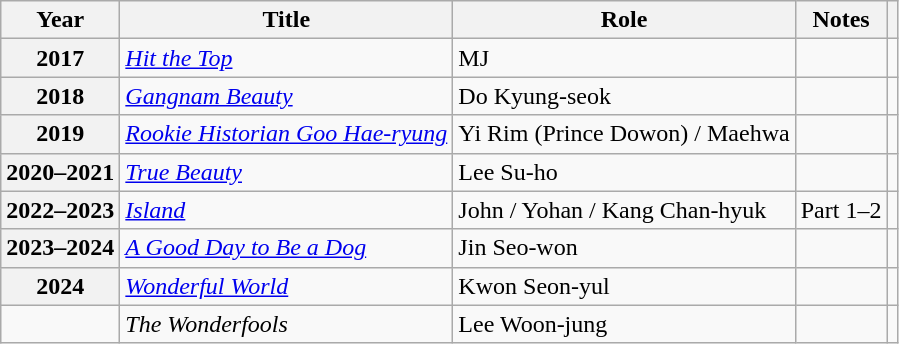<table class="wikitable plainrowheaders sortable">
<tr>
<th scope="col">Year</th>
<th scope="col">Title</th>
<th scope="col">Role</th>
<th scope="col" class="unsortable">Notes</th>
<th scope="col" class="unsortable"></th>
</tr>
<tr>
<th scope="row">2017</th>
<td><em><a href='#'>Hit the Top</a></em></td>
<td>MJ</td>
<td></td>
<td style="text-align:center"></td>
</tr>
<tr>
<th scope="row">2018</th>
<td><em><a href='#'>Gangnam Beauty</a></em></td>
<td>Do Kyung-seok</td>
<td></td>
<td style="text-align:center"></td>
</tr>
<tr>
<th scope="row">2019</th>
<td><em><a href='#'>Rookie Historian Goo Hae-ryung</a></em></td>
<td>Yi Rim (Prince Dowon) / Maehwa</td>
<td></td>
<td style="text-align:center"></td>
</tr>
<tr>
<th scope="row">2020–2021</th>
<td><em><a href='#'>True Beauty</a></em></td>
<td>Lee Su-ho</td>
<td></td>
<td style="text-align:center"></td>
</tr>
<tr>
<th scope="row">2022–2023</th>
<td><em><a href='#'>Island</a></em></td>
<td>John / Yohan / Kang Chan-hyuk</td>
<td>Part 1–2</td>
<td style="text-align:center"></td>
</tr>
<tr>
<th scope="row">2023–2024</th>
<td><em><a href='#'>A Good Day to Be a Dog</a></em></td>
<td>Jin Seo-won</td>
<td></td>
<td style="text-align:center"></td>
</tr>
<tr>
<th scope="row">2024</th>
<td><em><a href='#'>Wonderful World</a></em></td>
<td>Kwon Seon-yul</td>
<td></td>
<td style="text-align:center"></td>
</tr>
<tr>
<td></td>
<td><em>The Wonderfools</em></td>
<td>Lee Woon-jung</td>
<td></td>
<td style="text-align:center"></td>
</tr>
</table>
